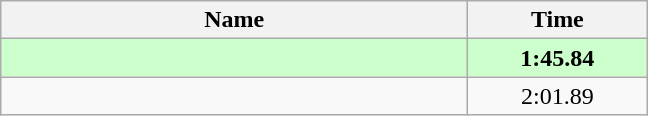<table class="wikitable" style="text-align:center;">
<tr>
<th style="width:19em">Name</th>
<th style="width:7em">Time</th>
</tr>
<tr bgcolor=ccffcc>
<td align=left><strong></strong></td>
<td><strong>1:45.84</strong></td>
</tr>
<tr>
<td align=left></td>
<td>2:01.89</td>
</tr>
</table>
